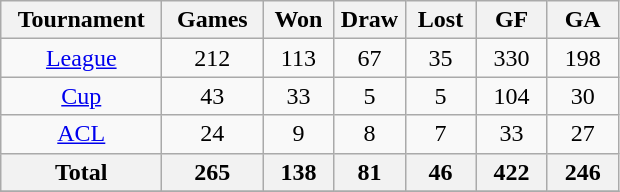<table class="wikitable" style="font-size:100%; text-align: center;">
<tr>
<th width="100">Tournament</th>
<th width="60">Games</th>
<th width="40">Won</th>
<th width="40">Draw</th>
<th width="40">Lost</th>
<th width="40">GF</th>
<th width="40">GA</th>
</tr>
<tr>
<td><a href='#'>League</a></td>
<td>212</td>
<td>113</td>
<td>67</td>
<td>35</td>
<td>330</td>
<td>198</td>
</tr>
<tr>
<td><a href='#'>Cup</a></td>
<td>43</td>
<td>33</td>
<td>5</td>
<td>5</td>
<td>104</td>
<td>30</td>
</tr>
<tr>
<td><a href='#'>ACL</a></td>
<td>24</td>
<td>9</td>
<td>8</td>
<td>7</td>
<td>33</td>
<td>27</td>
</tr>
<tr>
<th>Total</th>
<th>265</th>
<th>138</th>
<th>81</th>
<th>46</th>
<th>422</th>
<th>246</th>
</tr>
<tr>
</tr>
</table>
